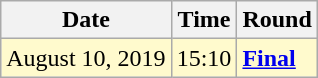<table class="wikitable">
<tr>
<th>Date</th>
<th>Time</th>
<th>Round</th>
</tr>
<tr style=background:lemonchiffon>
<td>August 10, 2019</td>
<td>15:10</td>
<td><strong><a href='#'>Final</a></strong></td>
</tr>
</table>
